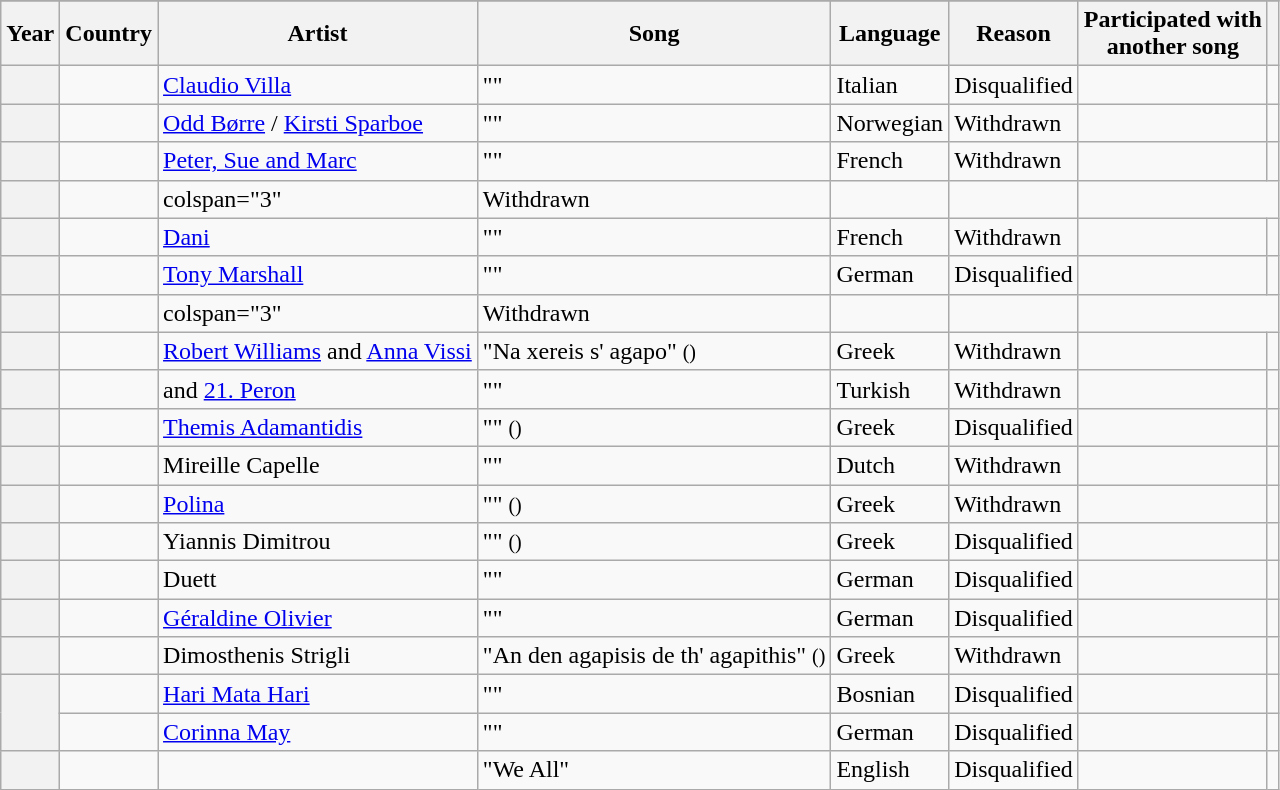<table class="wikitable plainrowheaders">
<tr>
</tr>
<tr>
<th scope="col">Year</th>
<th scope="col">Country</th>
<th scope="col">Artist</th>
<th scope="col">Song</th>
<th scope="col">Language</th>
<th scope="col">Reason</th>
<th scope="col">Participated with<br>another song</th>
<th scope="col"></th>
</tr>
<tr>
<th scope="row"></th>
<td></td>
<td><a href='#'>Claudio Villa</a></td>
<td>""</td>
<td>Italian</td>
<td>Disqualified</td>
<td></td>
<td style="text-align:center;"></td>
</tr>
<tr>
<th scope="rowgroup"></th>
<td></td>
<td><a href='#'>Odd Børre</a> / <a href='#'>Kirsti Sparboe</a></td>
<td>""</td>
<td>Norwegian</td>
<td>Withdrawn</td>
<td></td>
<td style="text-align:center;"></td>
</tr>
<tr>
<th scope="row"></th>
<td></td>
<td><a href='#'>Peter, Sue and Marc</a></td>
<td>""</td>
<td>French</td>
<td>Withdrawn</td>
<td></td>
<td style="text-align:center;"></td>
</tr>
<tr>
<th scope="row"></th>
<td></td>
<td>colspan="3" </td>
<td>Withdrawn</td>
<td></td>
<td style="text-align:center;"></td>
</tr>
<tr>
<th scope="row"></th>
<td></td>
<td><a href='#'>Dani</a></td>
<td>""</td>
<td>French</td>
<td>Withdrawn</td>
<td></td>
<td style="text-align:center;"></td>
</tr>
<tr>
<th scope="row"></th>
<td></td>
<td><a href='#'>Tony Marshall</a></td>
<td>""</td>
<td>German</td>
<td>Disqualified</td>
<td></td>
<td style="text-align:center;"></td>
</tr>
<tr>
<th scope="row"></th>
<td></td>
<td>colspan="3" </td>
<td>Withdrawn</td>
<td></td>
<td style="text-align:center;"></td>
</tr>
<tr>
<th scope="row"></th>
<td></td>
<td><a href='#'>Robert Williams</a> and <a href='#'>Anna Vissi</a></td>
<td>"Na xereis s' agapo" <small>()</small></td>
<td>Greek</td>
<td>Withdrawn</td>
<td></td>
<td style="text-align:center;"></td>
</tr>
<tr>
<th scope="row"></th>
<td></td>
<td> and <a href='#'>21. Peron</a></td>
<td>""</td>
<td>Turkish</td>
<td>Withdrawn</td>
<td></td>
<td style="text-align:center;"></td>
</tr>
<tr>
<th scope="row"></th>
<td></td>
<td><a href='#'>Themis Adamantidis</a></td>
<td>"" <small>()</small></td>
<td>Greek</td>
<td>Disqualified</td>
<td></td>
<td style="text-align:center;"></td>
</tr>
<tr>
<th scope="row"></th>
<td></td>
<td>Mireille Capelle</td>
<td>""</td>
<td>Dutch</td>
<td>Withdrawn</td>
<td></td>
<td style="text-align:center;"></td>
</tr>
<tr>
<th scope="row"></th>
<td></td>
<td><a href='#'>Polina</a></td>
<td>"" <small>()</small></td>
<td>Greek</td>
<td>Withdrawn</td>
<td></td>
<td style="text-align:center;"></td>
</tr>
<tr>
<th scope="row"></th>
<td></td>
<td>Yiannis Dimitrou</td>
<td>"" <small>()</small></td>
<td>Greek</td>
<td>Disqualified</td>
<td></td>
<td style="text-align:center;"></td>
</tr>
<tr>
<th scope="row"></th>
<td></td>
<td>Duett</td>
<td>""</td>
<td>German</td>
<td>Disqualified</td>
<td></td>
<td style="text-align:center;"></td>
</tr>
<tr>
<th scope="row"></th>
<td></td>
<td><a href='#'>Géraldine Olivier</a></td>
<td>""</td>
<td>German</td>
<td>Disqualified</td>
<td></td>
<td style="text-align:center;"></td>
</tr>
<tr>
<th scope="row"></th>
<td></td>
<td>Dimosthenis Strigli</td>
<td>"An den agapisis de th' agapithis" <small>()</small></td>
<td>Greek</td>
<td>Withdrawn</td>
<td></td>
<td style="text-align:center;"></td>
</tr>
<tr>
<th scope="rowgroup" rowspan="2"></th>
<td></td>
<td><a href='#'>Hari Mata Hari</a></td>
<td>""</td>
<td>Bosnian</td>
<td>Disqualified</td>
<td></td>
<td style="text-align:center;"></td>
</tr>
<tr>
<td></td>
<td><a href='#'>Corinna May</a></td>
<td>""</td>
<td>German</td>
<td>Disqualified</td>
<td></td>
<td style="text-align:center;"></td>
</tr>
<tr>
<th scope="row"></th>
<td></td>
<td></td>
<td>"We All"</td>
<td>English</td>
<td>Disqualified</td>
<td></td>
<td style="text-align:center;"></td>
</tr>
</table>
